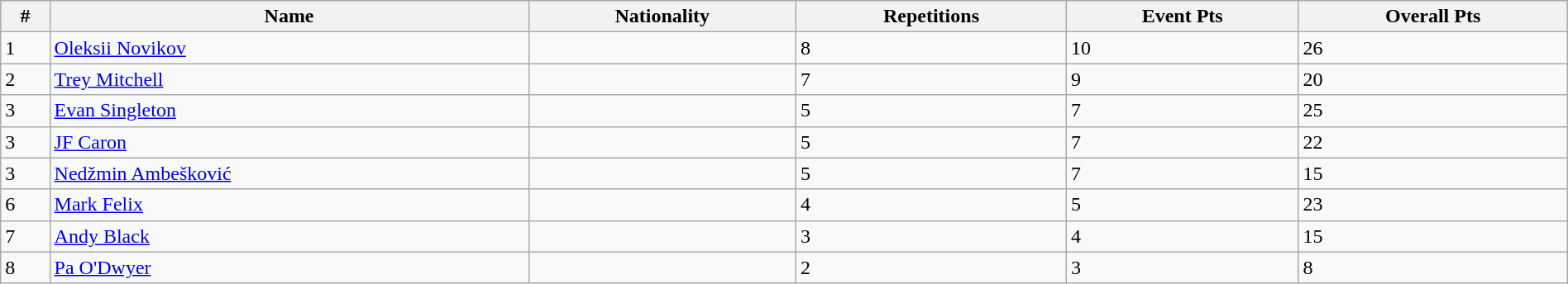<table class="wikitable sortable" style="display: inline-table;width: 100%;">
<tr>
<th>#</th>
<th>Name</th>
<th>Nationality</th>
<th>Repetitions</th>
<th>Event Pts</th>
<th>Overall Pts</th>
</tr>
<tr>
<td>1</td>
<td><a href='#'>Oleksii Novikov</a></td>
<td></td>
<td>8</td>
<td>10</td>
<td>26</td>
</tr>
<tr>
<td>2</td>
<td><a href='#'>Trey Mitchell</a></td>
<td></td>
<td>7</td>
<td>9</td>
<td>20</td>
</tr>
<tr>
<td>3</td>
<td><a href='#'>Evan Singleton</a></td>
<td></td>
<td>5</td>
<td>7</td>
<td>25</td>
</tr>
<tr>
<td>3</td>
<td><a href='#'>JF Caron</a></td>
<td></td>
<td>5</td>
<td>7</td>
<td>22</td>
</tr>
<tr>
<td>3</td>
<td><a href='#'>Nedžmin Ambešković</a></td>
<td></td>
<td>5</td>
<td>7</td>
<td>15</td>
</tr>
<tr>
<td>6</td>
<td><a href='#'>Mark Felix</a></td>
<td></td>
<td>4</td>
<td>5</td>
<td>23</td>
</tr>
<tr>
<td>7</td>
<td><a href='#'>Andy Black</a></td>
<td></td>
<td>3</td>
<td>4</td>
<td>15</td>
</tr>
<tr>
<td>8</td>
<td><a href='#'>Pa O'Dwyer</a></td>
<td></td>
<td>2</td>
<td>3</td>
<td>8</td>
</tr>
</table>
